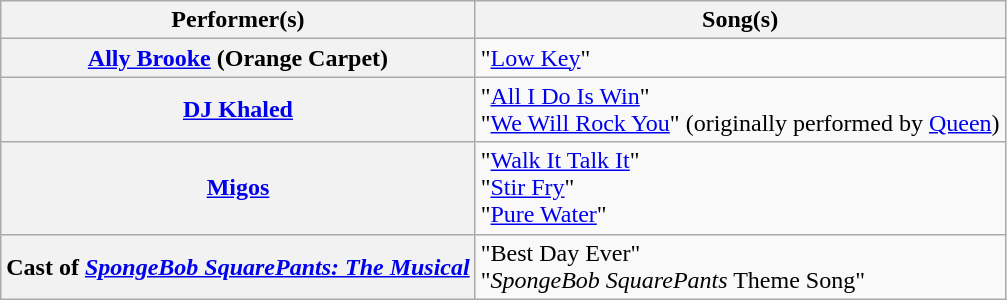<table class="wikitable plainrowheaders">
<tr>
<th scope="col">Performer(s)</th>
<th scope="col">Song(s)</th>
</tr>
<tr>
<th scope="row"><a href='#'>Ally Brooke</a> (Orange Carpet)</th>
<td>"<a href='#'>Low Key</a>"</td>
</tr>
<tr>
<th scope="row"><a href='#'>DJ Khaled</a></th>
<td>"<a href='#'>All I Do Is Win</a>"<br>"<a href='#'>We Will Rock You</a>" (originally performed by <a href='#'>Queen</a>)</td>
</tr>
<tr>
<th scope="row"><a href='#'>Migos</a></th>
<td>"<a href='#'>Walk It Talk It</a>"<br>"<a href='#'>Stir Fry</a>"<br>"<a href='#'>Pure Water</a>"</td>
</tr>
<tr>
<th scope="row">Cast of <em><a href='#'>SpongeBob SquarePants: The Musical</a></em></th>
<td>"Best Day Ever"<br>"<em>SpongeBob SquarePants</em> Theme Song"</td>
</tr>
</table>
